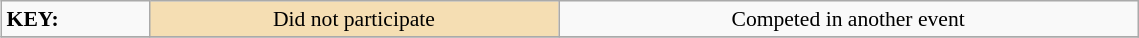<table class="wikitable" style="margin:0.5em; font-size:90%;position:relative;" width=60%>
<tr>
<td><strong>KEY:</strong></td>
<td bgcolor="wheat" align=center>Did not participate</td>
<td align=center>Competed in another event</td>
</tr>
<tr>
</tr>
</table>
